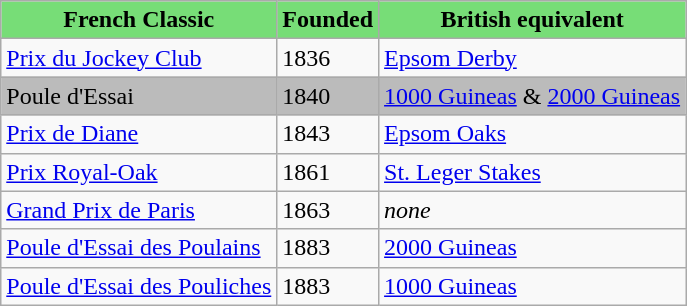<table class="wikitable">
<tr style="background:#7d7; text-align:center;">
<td><strong>French Classic</strong></td>
<td><strong>Founded</strong></td>
<td><strong>British equivalent</strong></td>
</tr>
<tr>
<td><a href='#'>Prix du Jockey Club</a></td>
<td>1836</td>
<td><a href='#'>Epsom Derby</a></td>
</tr>
<tr bgcolor=#BBBBBB>
<td>Poule d'Essai</td>
<td>1840</td>
<td><a href='#'>1000 Guineas</a> & <a href='#'>2000 Guineas</a></td>
</tr>
<tr>
<td><a href='#'>Prix de Diane</a></td>
<td>1843</td>
<td><a href='#'>Epsom Oaks</a></td>
</tr>
<tr>
<td><a href='#'>Prix Royal-Oak</a></td>
<td>1861</td>
<td><a href='#'>St. Leger Stakes</a></td>
</tr>
<tr>
<td><a href='#'>Grand Prix de Paris</a></td>
<td>1863</td>
<td><em>none</em></td>
</tr>
<tr>
<td><a href='#'>Poule d'Essai des Poulains</a></td>
<td>1883</td>
<td><a href='#'>2000 Guineas</a></td>
</tr>
<tr>
<td><a href='#'>Poule d'Essai des Pouliches</a></td>
<td>1883</td>
<td><a href='#'>1000 Guineas</a></td>
</tr>
</table>
